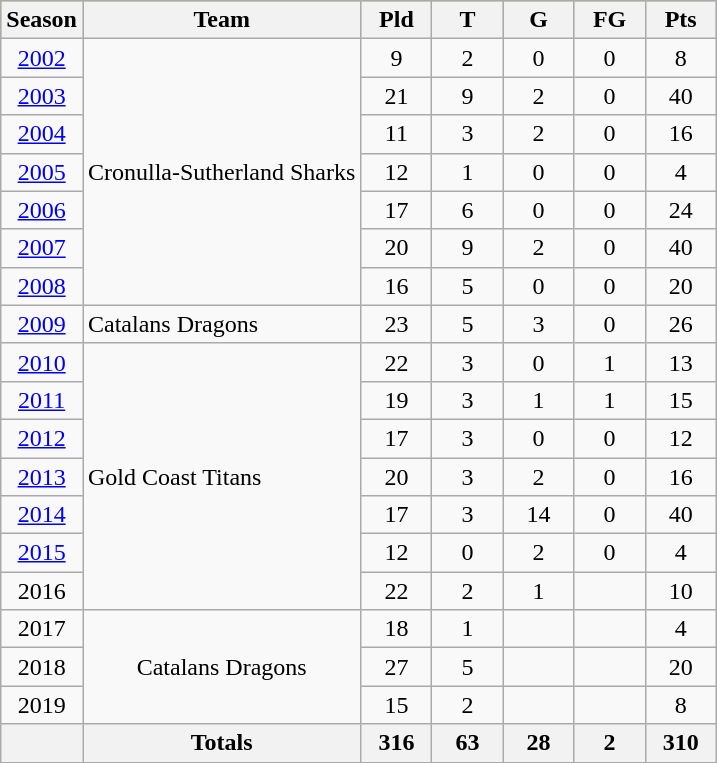<table class="wikitable" style="border-collapse:collapse;text-align:center">
<tr bgcolor="#bdb76b">
<th>Season</th>
<th>Team</th>
<th width="40">Pld</th>
<th width="40">T</th>
<th width="40">G</th>
<th width="40">FG</th>
<th width="40">Pts</th>
</tr>
<tr>
<td><a href='#'>2002</a></td>
<td rowspan="7" align="left"> Cronulla-Sutherland Sharks</td>
<td>9</td>
<td>2</td>
<td>0</td>
<td>0</td>
<td>8</td>
</tr>
<tr>
<td><a href='#'>2003</a></td>
<td>21</td>
<td>9</td>
<td>2</td>
<td>0</td>
<td>40</td>
</tr>
<tr>
<td><a href='#'>2004</a></td>
<td>11</td>
<td>3</td>
<td>2</td>
<td>0</td>
<td>16</td>
</tr>
<tr>
<td><a href='#'>2005</a></td>
<td>12</td>
<td>1</td>
<td>0</td>
<td>0</td>
<td>4</td>
</tr>
<tr>
<td><a href='#'>2006</a></td>
<td>17</td>
<td>6</td>
<td>0</td>
<td>0</td>
<td>24</td>
</tr>
<tr>
<td><a href='#'>2007</a></td>
<td>20</td>
<td>9</td>
<td>2</td>
<td>0</td>
<td>40</td>
</tr>
<tr>
<td><a href='#'>2008</a></td>
<td>16</td>
<td>5</td>
<td>0</td>
<td>0</td>
<td>20</td>
</tr>
<tr>
<td><a href='#'>2009</a></td>
<td align="left"> Catalans Dragons</td>
<td>23</td>
<td>5</td>
<td>3</td>
<td>0</td>
<td>26</td>
</tr>
<tr>
<td><a href='#'>2010</a></td>
<td rowspan="7" align="left"> Gold Coast Titans</td>
<td>22</td>
<td>3</td>
<td>0</td>
<td>1</td>
<td>13</td>
</tr>
<tr>
<td><a href='#'>2011</a></td>
<td>19</td>
<td>3</td>
<td>1</td>
<td>1</td>
<td>15</td>
</tr>
<tr>
<td><a href='#'>2012</a></td>
<td>17</td>
<td>3</td>
<td>0</td>
<td>0</td>
<td>12</td>
</tr>
<tr>
<td><a href='#'>2013</a></td>
<td>20</td>
<td>3</td>
<td>2</td>
<td>0</td>
<td>16</td>
</tr>
<tr>
<td><a href='#'>2014</a></td>
<td>17</td>
<td>3</td>
<td>14</td>
<td>0</td>
<td>40</td>
</tr>
<tr>
<td><a href='#'>2015</a></td>
<td>12</td>
<td>0</td>
<td>2</td>
<td>0</td>
<td>4</td>
</tr>
<tr>
<td>2016</td>
<td>22</td>
<td>2</td>
<td>1</td>
<td></td>
<td>10</td>
</tr>
<tr>
<td>2017</td>
<td rowspan="3"> Catalans Dragons</td>
<td>18</td>
<td>1</td>
<td></td>
<td></td>
<td>4</td>
</tr>
<tr>
<td>2018</td>
<td>27</td>
<td>5</td>
<td></td>
<td></td>
<td>20</td>
</tr>
<tr>
<td>2019</td>
<td>15</td>
<td>2</td>
<td></td>
<td></td>
<td>8</td>
</tr>
<tr>
<th></th>
<th>Totals</th>
<th>316</th>
<th>63</th>
<th>28</th>
<th>2</th>
<th>310</th>
</tr>
</table>
